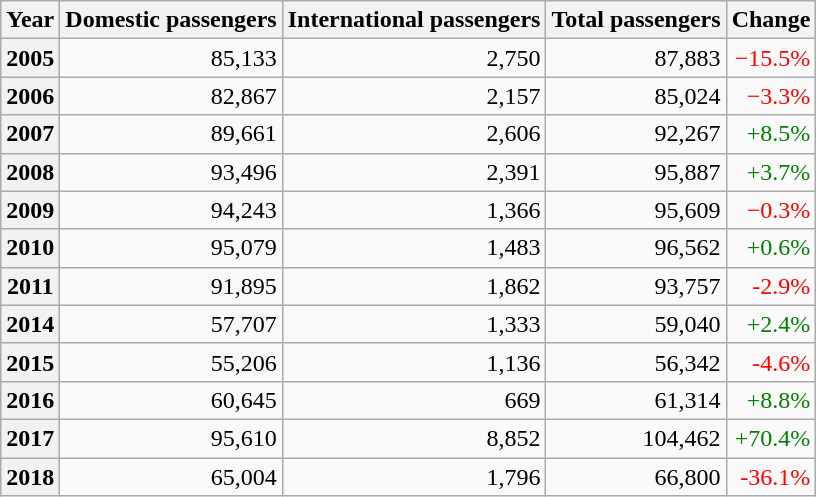<table class="wikitable" style="text-align: right;">
<tr>
<th>Year</th>
<th>Domestic passengers</th>
<th>International passengers</th>
<th>Total passengers</th>
<th>Change</th>
</tr>
<tr>
<th>2005</th>
<td>85,133</td>
<td>2,750</td>
<td>87,883</td>
<td style="color:red">−15.5% </td>
</tr>
<tr>
<th>2006</th>
<td>82,867</td>
<td>2,157</td>
<td>85,024</td>
<td style="color:red">−3.3% </td>
</tr>
<tr>
<th>2007</th>
<td>89,661</td>
<td>2,606</td>
<td>92,267</td>
<td style="color:green">+8.5% </td>
</tr>
<tr>
<th>2008</th>
<td>93,496</td>
<td>2,391</td>
<td>95,887</td>
<td style="color:green">+3.7% </td>
</tr>
<tr>
<th>2009</th>
<td>94,243</td>
<td>1,366</td>
<td>95,609</td>
<td style="color:red">−0.3% </td>
</tr>
<tr>
<th>2010</th>
<td>95,079</td>
<td>1,483</td>
<td>96,562</td>
<td style="color:green">+0.6% </td>
</tr>
<tr>
<th>2011</th>
<td>91,895</td>
<td>1,862</td>
<td>93,757</td>
<td style="color:red">-2.9% </td>
</tr>
<tr>
<th>2014</th>
<td>57,707</td>
<td>1,333</td>
<td>59,040</td>
<td style="color:green">+2.4% </td>
</tr>
<tr>
<th>2015</th>
<td>55,206</td>
<td>1,136</td>
<td>56,342</td>
<td style="color:red">-4.6% </td>
</tr>
<tr>
<th>2016</th>
<td>60,645</td>
<td>669</td>
<td>61,314</td>
<td style="color:green">+8.8% </td>
</tr>
<tr>
<th>2017</th>
<td>95,610</td>
<td>8,852</td>
<td>104,462</td>
<td style="color:green">+70.4% </td>
</tr>
<tr>
<th>2018</th>
<td>65,004</td>
<td>1,796</td>
<td>66,800</td>
<td style="color:red">-36.1% </td>
</tr>
</table>
